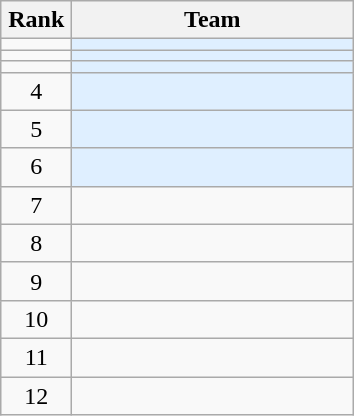<table class="wikitable" style="text-align: center;">
<tr>
<th width=40>Rank</th>
<th width=180>Team</th>
</tr>
<tr align=center>
<td></td>
<td style="text-align:left;background:#dfefff;"></td>
</tr>
<tr align=center>
<td></td>
<td style="text-align:left;background:#dfefff;"></td>
</tr>
<tr align=center>
<td></td>
<td style="text-align:left;background:#dfefff;"></td>
</tr>
<tr align=center>
<td>4</td>
<td style="text-align:left;background:#dfefff;"></td>
</tr>
<tr align=center>
<td>5</td>
<td style="text-align:left;background:#dfefff;"></td>
</tr>
<tr align=center>
<td>6</td>
<td style="text-align:left;background:#dfefff;"></td>
</tr>
<tr align=center>
<td>7</td>
<td style="text-align:left;"></td>
</tr>
<tr align=center>
<td>8</td>
<td style="text-align:left;"></td>
</tr>
<tr align=center>
<td>9</td>
<td style="text-align:left;"></td>
</tr>
<tr align=center>
<td>10</td>
<td style="text-align:left;"></td>
</tr>
<tr align=center>
<td>11</td>
<td style="text-align:left;"></td>
</tr>
<tr align=center>
<td>12</td>
<td style="text-align:left;"></td>
</tr>
</table>
